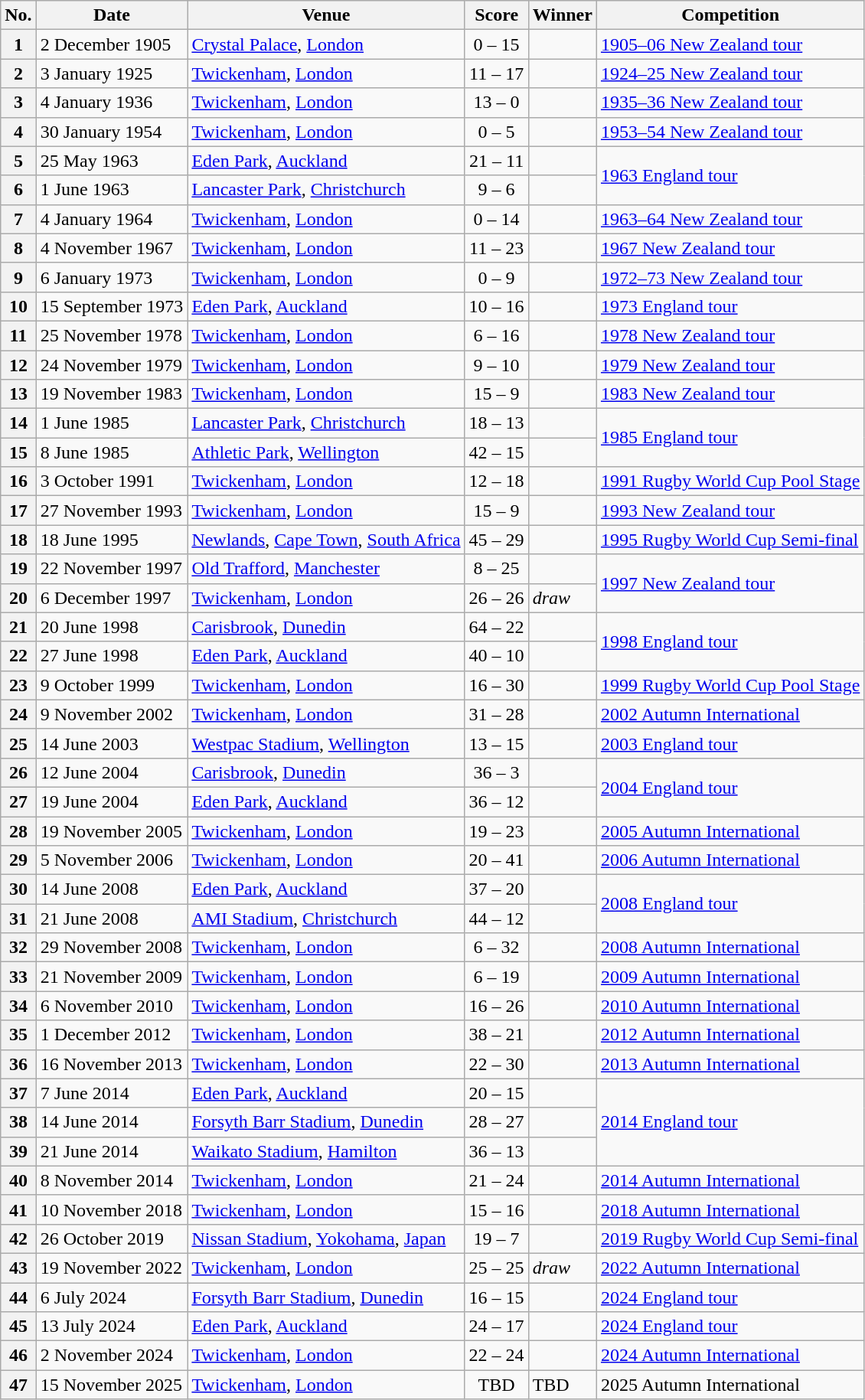<table class="wikitable sortable">
<tr>
<th scope="col">No.</th>
<th scope="col">Date</th>
<th scope="col">Venue</th>
<th scope="col">Score</th>
<th scope="col">Winner</th>
<th>Competition</th>
</tr>
<tr>
<th scope="row">1</th>
<td>2 December 1905</td>
<td><a href='#'>Crystal Palace</a>, <a href='#'>London</a></td>
<td style="text-align:center;">0 – 15</td>
<td></td>
<td><a href='#'>1905–06 New Zealand tour</a></td>
</tr>
<tr>
<th scope="row">2</th>
<td>3 January 1925</td>
<td><a href='#'>Twickenham</a>, <a href='#'>London</a></td>
<td style="text-align:center;">11 – 17</td>
<td></td>
<td><a href='#'>1924–25 New Zealand tour</a></td>
</tr>
<tr>
<th scope="row">3</th>
<td>4 January 1936</td>
<td><a href='#'>Twickenham</a>, <a href='#'>London</a></td>
<td style="text-align:center;">13 – 0</td>
<td></td>
<td><a href='#'>1935–36 New Zealand tour</a></td>
</tr>
<tr>
<th scope="row">4</th>
<td>30 January 1954</td>
<td><a href='#'>Twickenham</a>, <a href='#'>London</a></td>
<td style="text-align:center;">0 – 5</td>
<td></td>
<td><a href='#'>1953–54 New Zealand tour</a></td>
</tr>
<tr>
<th scope="row">5</th>
<td>25 May 1963</td>
<td><a href='#'>Eden Park</a>, <a href='#'>Auckland</a></td>
<td style="text-align:center;">21 – 11</td>
<td></td>
<td rowspan="2"><a href='#'>1963 England tour</a></td>
</tr>
<tr>
<th scope="row">6</th>
<td>1 June 1963</td>
<td><a href='#'>Lancaster Park</a>, <a href='#'>Christchurch</a></td>
<td style="text-align:center;">9 – 6</td>
<td></td>
</tr>
<tr>
<th scope="row">7</th>
<td>4 January 1964</td>
<td><a href='#'>Twickenham</a>, <a href='#'>London</a></td>
<td style="text-align:center;">0 – 14</td>
<td></td>
<td><a href='#'>1963–64 New Zealand tour</a></td>
</tr>
<tr>
<th scope="row">8</th>
<td>4 November 1967</td>
<td><a href='#'>Twickenham</a>, <a href='#'>London</a></td>
<td style="text-align:center;">11 – 23</td>
<td></td>
<td><a href='#'>1967 New Zealand tour</a></td>
</tr>
<tr>
<th scope="row">9</th>
<td>6 January 1973</td>
<td><a href='#'>Twickenham</a>, <a href='#'>London</a></td>
<td style="text-align:center;">0 – 9</td>
<td></td>
<td><a href='#'>1972–73 New Zealand tour</a></td>
</tr>
<tr>
<th scope="row">10</th>
<td>15 September 1973</td>
<td><a href='#'>Eden Park</a>, <a href='#'>Auckland</a></td>
<td style="text-align:center;">10 – 16</td>
<td></td>
<td><a href='#'>1973 England tour</a></td>
</tr>
<tr>
<th scope="row">11</th>
<td>25 November 1978</td>
<td><a href='#'>Twickenham</a>, <a href='#'>London</a></td>
<td style="text-align:center;">6 – 16</td>
<td></td>
<td><a href='#'>1978 New Zealand tour</a></td>
</tr>
<tr>
<th scope="row">12</th>
<td>24 November 1979</td>
<td><a href='#'>Twickenham</a>, <a href='#'>London</a></td>
<td style="text-align:center;">9 – 10</td>
<td></td>
<td><a href='#'>1979 New Zealand tour</a></td>
</tr>
<tr>
<th scope="row">13</th>
<td>19 November 1983</td>
<td><a href='#'>Twickenham</a>, <a href='#'>London</a></td>
<td style="text-align:center;">15 – 9</td>
<td></td>
<td><a href='#'>1983 New Zealand tour</a></td>
</tr>
<tr>
<th scope="row">14</th>
<td>1 June 1985</td>
<td><a href='#'>Lancaster Park</a>, <a href='#'>Christchurch</a></td>
<td style="text-align:center;">18 – 13</td>
<td></td>
<td rowspan="2"><a href='#'>1985 England tour</a></td>
</tr>
<tr>
<th scope="row">15</th>
<td>8 June 1985</td>
<td><a href='#'>Athletic Park</a>, <a href='#'>Wellington</a></td>
<td style="text-align:center;">42 – 15</td>
<td></td>
</tr>
<tr>
<th scope="row">16</th>
<td>3 October 1991</td>
<td><a href='#'>Twickenham</a>, <a href='#'>London</a></td>
<td style="text-align:center;">12 – 18</td>
<td></td>
<td><a href='#'>1991 Rugby World Cup Pool Stage</a></td>
</tr>
<tr>
<th scope="row">17</th>
<td>27 November 1993</td>
<td><a href='#'>Twickenham</a>, <a href='#'>London</a></td>
<td style="text-align:center;">15 – 9</td>
<td></td>
<td><a href='#'>1993 New Zealand tour</a></td>
</tr>
<tr>
<th scope="row">18</th>
<td>18 June 1995</td>
<td><a href='#'>Newlands</a>, <a href='#'>Cape Town</a>, <a href='#'>South Africa</a></td>
<td style="text-align:center;">45 – 29</td>
<td></td>
<td><a href='#'>1995 Rugby World Cup Semi-final</a></td>
</tr>
<tr>
<th scope="row">19</th>
<td>22 November 1997</td>
<td><a href='#'>Old Trafford</a>, <a href='#'>Manchester</a></td>
<td style="text-align:center;">8 – 25</td>
<td></td>
<td rowspan = "2"><a href='#'>1997 New Zealand tour</a></td>
</tr>
<tr>
<th scope="row">20</th>
<td>6 December 1997</td>
<td><a href='#'>Twickenham</a>, <a href='#'>London</a></td>
<td style="text-align:center;">26 – 26</td>
<td> <em>draw</em></td>
</tr>
<tr>
<th scope="row">21</th>
<td>20 June 1998</td>
<td><a href='#'>Carisbrook</a>, <a href='#'>Dunedin</a></td>
<td style="text-align:center;">64 – 22</td>
<td></td>
<td rowspan="2"><a href='#'>1998 England tour</a></td>
</tr>
<tr>
<th scope="row">22</th>
<td>27 June 1998</td>
<td><a href='#'>Eden Park</a>, <a href='#'>Auckland</a></td>
<td style="text-align:center;">40 – 10</td>
<td></td>
</tr>
<tr>
<th scope="row">23</th>
<td>9 October 1999</td>
<td><a href='#'>Twickenham</a>, <a href='#'>London</a></td>
<td style="text-align:center;">16 – 30</td>
<td></td>
<td><a href='#'>1999 Rugby World Cup Pool Stage</a></td>
</tr>
<tr>
<th scope="row">24</th>
<td>9 November 2002</td>
<td><a href='#'>Twickenham</a>, <a href='#'>London</a></td>
<td style="text-align:center;">31 – 28</td>
<td></td>
<td><a href='#'>2002 Autumn International</a></td>
</tr>
<tr>
<th scope="row">25</th>
<td>14 June 2003</td>
<td><a href='#'>Westpac Stadium</a>, <a href='#'>Wellington</a></td>
<td style="text-align:center;">13 – 15</td>
<td></td>
<td><a href='#'>2003 England tour</a></td>
</tr>
<tr>
<th scope="row">26</th>
<td>12 June 2004</td>
<td><a href='#'>Carisbrook</a>, <a href='#'>Dunedin</a></td>
<td style="text-align:center;">36 – 3</td>
<td></td>
<td rowspan="2"><a href='#'>2004 England tour</a></td>
</tr>
<tr>
<th scope="row">27</th>
<td>19 June 2004</td>
<td><a href='#'>Eden Park</a>, <a href='#'>Auckland</a></td>
<td style="text-align:center;">36 – 12</td>
<td></td>
</tr>
<tr>
<th scope="row">28</th>
<td>19 November 2005</td>
<td><a href='#'>Twickenham</a>, <a href='#'>London</a></td>
<td style="text-align:center;">19 – 23</td>
<td></td>
<td><a href='#'>2005 Autumn International</a></td>
</tr>
<tr>
<th scope="row">29</th>
<td>5 November 2006</td>
<td><a href='#'>Twickenham</a>, <a href='#'>London</a></td>
<td style="text-align:center;">20 – 41</td>
<td></td>
<td><a href='#'>2006 Autumn International</a></td>
</tr>
<tr>
<th scope="row">30</th>
<td>14 June 2008</td>
<td><a href='#'>Eden Park</a>, <a href='#'>Auckland</a></td>
<td style="text-align:center;">37 – 20</td>
<td></td>
<td rowspan=2><a href='#'>2008 England tour</a></td>
</tr>
<tr>
<th scope="row">31</th>
<td>21 June 2008</td>
<td><a href='#'>AMI Stadium</a>, <a href='#'>Christchurch</a></td>
<td style="text-align:center;">44 – 12</td>
<td></td>
</tr>
<tr>
<th scope="row">32</th>
<td>29 November 2008</td>
<td><a href='#'>Twickenham</a>, <a href='#'>London</a></td>
<td style="text-align:center;">6 – 32</td>
<td></td>
<td><a href='#'>2008 Autumn International</a></td>
</tr>
<tr>
<th scope="row">33</th>
<td>21 November 2009</td>
<td><a href='#'>Twickenham</a>, <a href='#'>London</a></td>
<td style="text-align:center;">6 – 19</td>
<td></td>
<td><a href='#'>2009 Autumn International</a></td>
</tr>
<tr>
<th scope="row">34</th>
<td>6 November 2010</td>
<td><a href='#'>Twickenham</a>, <a href='#'>London</a></td>
<td style="text-align:center;">16 – 26</td>
<td></td>
<td><a href='#'>2010 Autumn International</a></td>
</tr>
<tr>
<th scope="row">35</th>
<td>1 December 2012</td>
<td><a href='#'>Twickenham</a>, <a href='#'>London</a></td>
<td style="text-align:center;">38 – 21</td>
<td></td>
<td><a href='#'>2012 Autumn International</a></td>
</tr>
<tr>
<th scope="row">36</th>
<td>16 November 2013</td>
<td><a href='#'>Twickenham</a>, <a href='#'>London</a></td>
<td style="text-align:center;">22 – 30</td>
<td></td>
<td><a href='#'>2013 Autumn International</a></td>
</tr>
<tr>
<th scope="row">37</th>
<td>7 June 2014</td>
<td><a href='#'>Eden Park</a>, <a href='#'>Auckland</a></td>
<td style="text-align:center;">20 – 15</td>
<td></td>
<td rowspan=3><a href='#'>2014 England tour</a></td>
</tr>
<tr>
<th scope="row">38</th>
<td>14 June 2014</td>
<td><a href='#'>Forsyth Barr Stadium</a>, <a href='#'>Dunedin</a></td>
<td style="text-align:center;">28 – 27</td>
<td></td>
</tr>
<tr>
<th scope="row">39</th>
<td>21 June 2014</td>
<td><a href='#'>Waikato Stadium</a>, <a href='#'>Hamilton</a></td>
<td style="text-align:center;">36 – 13</td>
<td></td>
</tr>
<tr>
<th scope="row">40</th>
<td>8 November 2014</td>
<td><a href='#'>Twickenham</a>, <a href='#'>London</a></td>
<td style="text-align:center;">21 – 24</td>
<td></td>
<td><a href='#'>2014 Autumn International</a></td>
</tr>
<tr>
<th scope="row">41</th>
<td>10 November 2018</td>
<td><a href='#'>Twickenham</a>, <a href='#'>London</a></td>
<td style="text-align:center;">15 – 16</td>
<td></td>
<td><a href='#'>2018 Autumn International</a></td>
</tr>
<tr>
<th scope="row">42</th>
<td>26 October 2019</td>
<td><a href='#'>Nissan Stadium</a>, <a href='#'>Yokohama</a>, <a href='#'>Japan</a></td>
<td style="text-align:center;">19 – 7</td>
<td></td>
<td><a href='#'>2019 Rugby World Cup Semi-final</a></td>
</tr>
<tr>
<th scope="row">43</th>
<td>19 November 2022</td>
<td><a href='#'>Twickenham</a>, <a href='#'>London</a></td>
<td style="text-align:center;">25 – 25</td>
<td> <em>draw</em></td>
<td><a href='#'>2022 Autumn International</a></td>
</tr>
<tr>
<th scope="row">44</th>
<td>6 July 2024</td>
<td><a href='#'>Forsyth Barr Stadium</a>, <a href='#'>Dunedin</a></td>
<td style="text-align:center;">16 – 15</td>
<td></td>
<td><a href='#'>2024 England tour</a></td>
</tr>
<tr>
<th scope="row">45</th>
<td>13 July 2024</td>
<td><a href='#'>Eden Park</a>, <a href='#'>Auckland</a></td>
<td style="text-align:center;">24 – 17</td>
<td></td>
<td><a href='#'>2024 England tour</a></td>
</tr>
<tr>
<th scope="row">46</th>
<td>2 November 2024</td>
<td><a href='#'>Twickenham</a>, <a href='#'>London</a></td>
<td style="text-align:center;">22 – 24</td>
<td></td>
<td><a href='#'>2024 Autumn International</a></td>
</tr>
<tr>
<th scope="row">47</th>
<td>15 November 2025</td>
<td><a href='#'>Twickenham</a>, <a href='#'>London</a></td>
<td style="text-align:center;">TBD</td>
<td>TBD</td>
<td>2025 Autumn International</td>
</tr>
</table>
